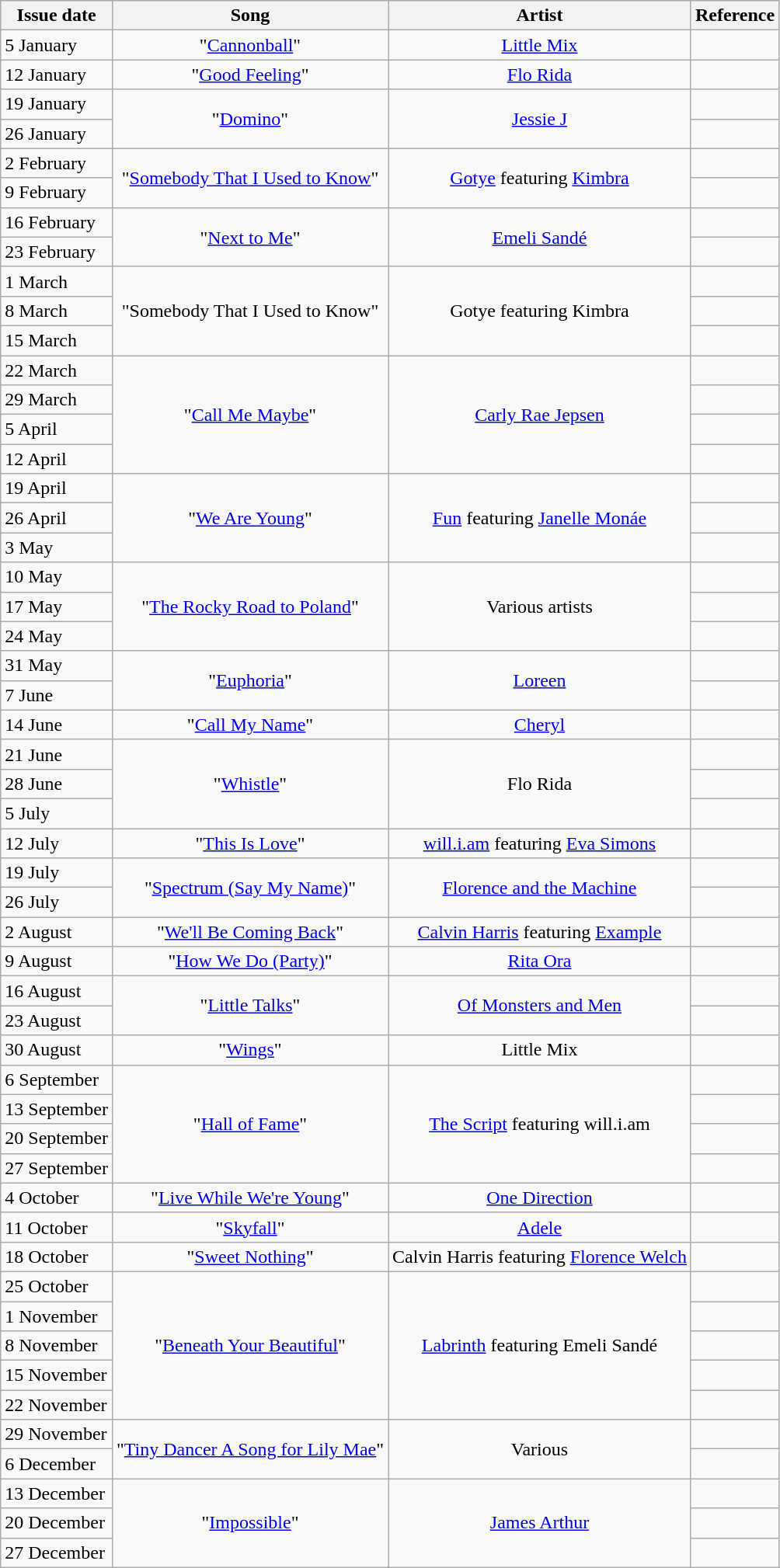<table class="wikitable">
<tr>
<th>Issue date</th>
<th>Song</th>
<th>Artist</th>
<th>Reference</th>
</tr>
<tr>
<td>5 January</td>
<td align="center">"<a href='#'>Cannonball</a>"</td>
<td align="center"><a href='#'>Little Mix</a></td>
<td align="center"></td>
</tr>
<tr>
<td>12 January</td>
<td align="center">"<a href='#'>Good Feeling</a>"</td>
<td align="center"><a href='#'>Flo Rida</a></td>
<td align="center"></td>
</tr>
<tr>
<td>19 January</td>
<td align="center" rowspan="2">"<a href='#'>Domino</a>"</td>
<td align="center" rowspan="2"><a href='#'>Jessie J</a></td>
<td align="center"></td>
</tr>
<tr>
<td>26 January</td>
<td align="center"></td>
</tr>
<tr>
<td>2 February</td>
<td align="center" rowspan="2">"<a href='#'>Somebody That I Used to Know</a>"</td>
<td align="center" rowspan="2"><a href='#'>Gotye</a> featuring <a href='#'>Kimbra</a></td>
<td align="center"></td>
</tr>
<tr>
<td>9 February</td>
<td align="center"></td>
</tr>
<tr>
<td>16 February</td>
<td align="center" rowspan="2">"<a href='#'>Next to Me</a>"</td>
<td align="center" rowspan="2"><a href='#'>Emeli Sandé</a></td>
<td align="center"></td>
</tr>
<tr>
<td>23 February</td>
<td align="center"></td>
</tr>
<tr>
<td>1 March</td>
<td align="center" rowspan="3">"Somebody That I Used to Know"</td>
<td align="center" rowspan="3">Gotye featuring Kimbra</td>
<td align="center"></td>
</tr>
<tr>
<td>8 March</td>
<td align="center"></td>
</tr>
<tr>
<td>15 March</td>
<td align="center"></td>
</tr>
<tr>
<td>22 March</td>
<td align="center" rowspan="4">"<a href='#'>Call Me Maybe</a>"</td>
<td align="center" rowspan="4"><a href='#'>Carly Rae Jepsen</a></td>
<td align="center"></td>
</tr>
<tr>
<td>29 March</td>
<td align="center"></td>
</tr>
<tr>
<td>5 April</td>
<td align="center"></td>
</tr>
<tr>
<td>12 April</td>
<td align="center"></td>
</tr>
<tr>
<td>19 April</td>
<td align="center" rowspan="3">"<a href='#'>We Are Young</a>"</td>
<td align="center" rowspan="3"><a href='#'>Fun</a> featuring <a href='#'>Janelle Monáe</a></td>
<td align="center"></td>
</tr>
<tr>
<td>26 April</td>
<td align="center"></td>
</tr>
<tr>
<td>3 May</td>
<td align="center"></td>
</tr>
<tr>
<td>10 May</td>
<td align="center" rowspan="3">"<a href='#'>The Rocky Road to Poland</a>"</td>
<td align="center" rowspan="3">Various artists</td>
<td align="center"></td>
</tr>
<tr>
<td>17 May</td>
<td align="center"></td>
</tr>
<tr>
<td>24 May</td>
<td align="center"></td>
</tr>
<tr>
<td>31 May</td>
<td align="center" rowspan="2">"<a href='#'>Euphoria</a>"</td>
<td align="center" rowspan="2"><a href='#'>Loreen</a></td>
<td align="center"></td>
</tr>
<tr>
<td>7 June</td>
<td align="center"></td>
</tr>
<tr>
<td>14 June</td>
<td align="center">"<a href='#'>Call My Name</a>"</td>
<td align="center"><a href='#'>Cheryl</a></td>
<td align="center"></td>
</tr>
<tr>
<td>21 June</td>
<td align="center" rowspan="3">"<a href='#'>Whistle</a>"</td>
<td align="center" rowspan="3">Flo Rida</td>
<td align="center"></td>
</tr>
<tr>
<td>28 June</td>
<td align="center"></td>
</tr>
<tr>
<td>5 July</td>
<td align="center"></td>
</tr>
<tr>
<td>12 July</td>
<td align="center">"<a href='#'>This Is Love</a>"</td>
<td align="center"><a href='#'>will.i.am</a> featuring <a href='#'>Eva Simons</a></td>
<td align="center"></td>
</tr>
<tr>
<td>19 July</td>
<td align="center" rowspan="2">"<a href='#'>Spectrum (Say My Name)</a>"</td>
<td align="center" rowspan="2"><a href='#'>Florence and the Machine</a></td>
<td align="center"></td>
</tr>
<tr>
<td>26 July</td>
<td align="center"></td>
</tr>
<tr>
<td>2 August</td>
<td align="center">"<a href='#'>We'll Be Coming Back</a>"</td>
<td align="center"><a href='#'>Calvin Harris</a> featuring <a href='#'>Example</a></td>
<td align="center"></td>
</tr>
<tr>
<td>9 August</td>
<td align="center">"<a href='#'>How We Do (Party)</a>"</td>
<td align="center"><a href='#'>Rita Ora</a></td>
<td align="center"></td>
</tr>
<tr>
<td>16 August</td>
<td align="center" rowspan="2">"<a href='#'>Little Talks</a>"</td>
<td align="center" rowspan="2"><a href='#'>Of Monsters and Men</a></td>
<td align="center"></td>
</tr>
<tr>
<td>23 August</td>
<td align="center"></td>
</tr>
<tr>
<td>30 August</td>
<td align="center">"<a href='#'>Wings</a>"</td>
<td align="center">Little Mix</td>
<td align="center"></td>
</tr>
<tr>
<td>6 September</td>
<td align="center" rowspan="4">"<a href='#'>Hall of Fame</a>"</td>
<td align="center" rowspan="4"><a href='#'>The Script</a> featuring will.i.am</td>
<td align="center"></td>
</tr>
<tr>
<td>13 September</td>
<td align="center"></td>
</tr>
<tr>
<td>20 September</td>
<td align="center"></td>
</tr>
<tr>
<td>27 September</td>
<td align="center"></td>
</tr>
<tr>
<td>4 October</td>
<td align="center">"<a href='#'>Live While We're Young</a>"</td>
<td align="center"><a href='#'>One Direction</a></td>
<td align="center"></td>
</tr>
<tr>
<td>11 October</td>
<td align="center">"<a href='#'>Skyfall</a>"</td>
<td align="center"><a href='#'>Adele</a></td>
<td align="center"></td>
</tr>
<tr>
<td>18 October</td>
<td align="center">"<a href='#'>Sweet Nothing</a>"</td>
<td align="center">Calvin Harris featuring <a href='#'>Florence Welch</a></td>
<td align="center"></td>
</tr>
<tr>
<td>25 October</td>
<td align="center" rowspan="5">"<a href='#'>Beneath Your Beautiful</a>"</td>
<td align="center" rowspan="5"><a href='#'>Labrinth</a> featuring Emeli Sandé</td>
<td align="center"></td>
</tr>
<tr>
<td>1 November</td>
<td align="center"></td>
</tr>
<tr>
<td>8 November</td>
<td align="center"></td>
</tr>
<tr>
<td>15 November</td>
<td align="center"></td>
</tr>
<tr>
<td>22 November</td>
<td align="center"></td>
</tr>
<tr>
<td>29 November</td>
<td align="center" rowspan="2">"<a href='#'>Tiny Dancer A Song for Lily Mae</a>"</td>
<td align="center" rowspan="2">Various</td>
<td align="center"></td>
</tr>
<tr>
<td>6 December</td>
<td align="center"></td>
</tr>
<tr>
<td>13 December</td>
<td align="center" rowspan="3">"<a href='#'>Impossible</a>"</td>
<td align="center" rowspan="3"><a href='#'>James Arthur</a></td>
<td align="center"></td>
</tr>
<tr>
<td>20 December</td>
<td align="center"></td>
</tr>
<tr>
<td>27 December</td>
<td align="center"></td>
</tr>
</table>
